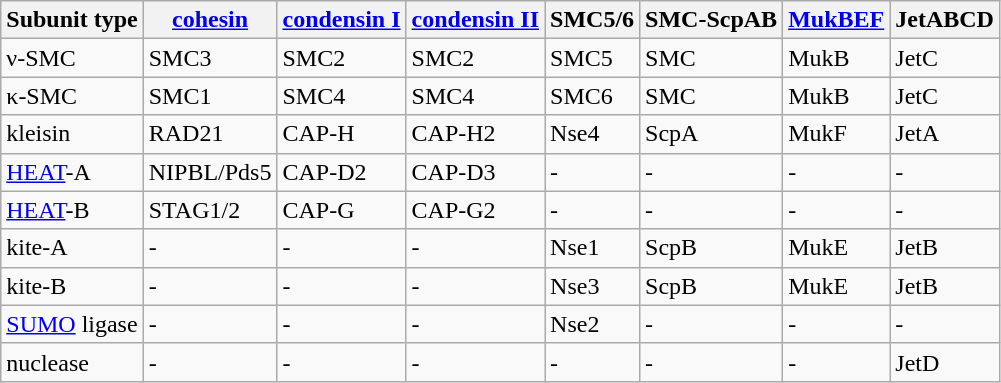<table class="wikitable">
<tr>
<th>Subunit type</th>
<th><a href='#'>cohesin</a></th>
<th><a href='#'>condensin I</a></th>
<th><a href='#'>condensin II</a></th>
<th>SMC5/6</th>
<th>SMC-ScpAB</th>
<th><a href='#'>MukBEF</a></th>
<th>JetABCD</th>
</tr>
<tr>
<td>ν-SMC</td>
<td>SMC3</td>
<td>SMC2</td>
<td>SMC2</td>
<td>SMC5</td>
<td>SMC</td>
<td>MukB</td>
<td>JetC</td>
</tr>
<tr>
<td>κ-SMC</td>
<td>SMC1</td>
<td>SMC4</td>
<td>SMC4</td>
<td>SMC6</td>
<td>SMC</td>
<td>MukB</td>
<td>JetC</td>
</tr>
<tr>
<td>kleisin</td>
<td>RAD21</td>
<td>CAP-H</td>
<td>CAP-H2</td>
<td>Nse4</td>
<td>ScpA</td>
<td>MukF</td>
<td>JetA</td>
</tr>
<tr>
<td><a href='#'>HEAT</a>-A</td>
<td>NIPBL/Pds5</td>
<td>CAP-D2</td>
<td>CAP-D3</td>
<td>-</td>
<td>-</td>
<td>-</td>
<td>-</td>
</tr>
<tr>
<td><a href='#'>HEAT</a>-B</td>
<td>STAG1/2</td>
<td>CAP-G</td>
<td>CAP-G2</td>
<td>-</td>
<td>-</td>
<td>-</td>
<td>-</td>
</tr>
<tr>
<td>kite-A</td>
<td>-</td>
<td>-</td>
<td>-</td>
<td>Nse1</td>
<td>ScpB</td>
<td>MukE</td>
<td>JetB</td>
</tr>
<tr>
<td>kite-B</td>
<td>-</td>
<td>-</td>
<td>-</td>
<td>Nse3</td>
<td>ScpB</td>
<td>MukE</td>
<td>JetB</td>
</tr>
<tr>
<td><a href='#'>SUMO</a> ligase</td>
<td>-</td>
<td>-</td>
<td>-</td>
<td>Nse2</td>
<td>-</td>
<td>-</td>
<td>-</td>
</tr>
<tr>
<td>nuclease</td>
<td>-</td>
<td>-</td>
<td>-</td>
<td>-</td>
<td>-</td>
<td>-</td>
<td>JetD</td>
</tr>
</table>
